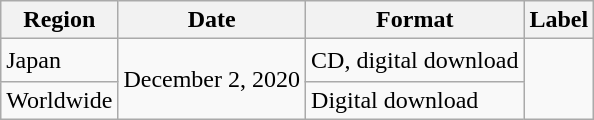<table class="wikitable plainrowheaders">
<tr>
<th scope="col">Region</th>
<th scope="col">Date</th>
<th scope="col">Format</th>
<th scope="col">Label</th>
</tr>
<tr>
<td scope="row">Japan　</td>
<td rowspan="2">December 2, 2020</td>
<td>CD, digital download</td>
<td rowspan="2"></td>
</tr>
<tr>
<td scope="row">Worldwide</td>
<td>Digital download</td>
</tr>
</table>
